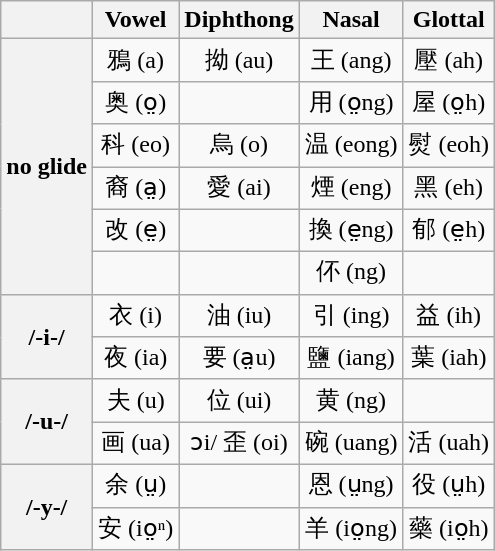<table class="wikitable" style="text-align:center">
<tr>
<th></th>
<th>Vowel</th>
<th>Diphthong</th>
<th>Nasal</th>
<th>Glottal</th>
</tr>
<tr>
<th rowspan="6">no glide</th>
<td> 鴉 (a)</td>
<td> 拗 (au)</td>
<td> 王 (ang)</td>
<td> 壓 (ah)</td>
</tr>
<tr>
<td> 奥 (o̤)</td>
<td></td>
<td> 用 (o̤ng)</td>
<td> 屋 (o̤h)</td>
</tr>
<tr>
<td> 科 (eo)</td>
<td> 烏 (o)</td>
<td> 温 (eong)</td>
<td> 熨 (eoh)</td>
</tr>
<tr>
<td> 裔 (a̤)</td>
<td> 愛 (ai)</td>
<td> 煙 (eng)</td>
<td> 黑 (eh)</td>
</tr>
<tr>
<td> 改 (e̤)</td>
<td></td>
<td> 換 (e̤ng)</td>
<td> 郁 (e̤h)</td>
</tr>
<tr>
<td></td>
<td></td>
<td> 伓 (ng)</td>
<td></td>
</tr>
<tr>
<th rowspan="2">/-i-/</th>
<td> 衣 (i)</td>
<td> 油 (iu)</td>
<td> 引 (ing)</td>
<td> 益 (ih)</td>
</tr>
<tr>
<td> 夜 (ia)</td>
<td> 要 (a̤u)</td>
<td> 鹽 (iang)</td>
<td> 葉 (iah)</td>
</tr>
<tr>
<th rowspan="2">/-u-/</th>
<td> 夫 (u)</td>
<td> 位 (ui)</td>
<td><em> </em> 黄 (ng)</td>
<td></td>
</tr>
<tr>
<td> 画 (ua)</td>
<td>ɔi/ 歪 (oi)</td>
<td> 碗 (uang)</td>
<td> 活 (uah)</td>
</tr>
<tr>
<th rowspan="2">/-y-/</th>
<td> 余 (ṳ)</td>
<td></td>
<td> 恩 (ṳng)</td>
<td> 役 (ṳh)</td>
</tr>
<tr>
<td> 安 (io̤ⁿ)</td>
<td></td>
<td> 羊 (io̤ng)</td>
<td> 藥 (io̤h)</td>
</tr>
</table>
